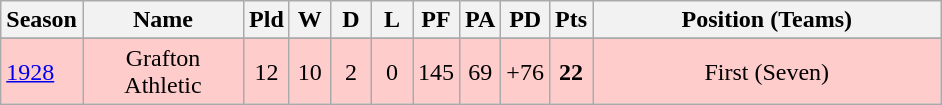<table class="wikitable" style="text-align:center;">
<tr>
<th width=30>Season</th>
<th width=100 abbr="Name">Name</th>
<th width=20 abbr="Played">Pld</th>
<th width=20 abbr="Won">W</th>
<th width=20 abbr="Drawn">D</th>
<th width=20 abbr="Lost">L</th>
<th width=20 abbr="Points for">PF</th>
<th width=20 abbr="Points against">PA</th>
<th width=20 abbr="Points difference">PD</th>
<th width=20 abbr="Points">Pts</th>
<th width=225>Position (Teams)</th>
</tr>
<tr>
</tr>
<tr style="background: #FFCCCC;">
<td style="text-align:left;"><a href='#'>1928</a></td>
<td>Grafton Athletic</td>
<td>12</td>
<td>10</td>
<td>2</td>
<td>0</td>
<td>145</td>
<td>69</td>
<td>+76</td>
<td><strong>22</strong></td>
<td>First (Seven)</td>
</tr>
</table>
